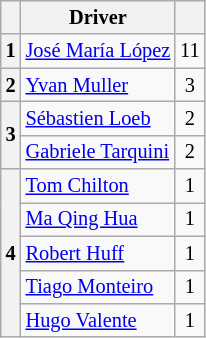<table class="wikitable" style="font-size:85%">
<tr>
<th></th>
<th>Driver</th>
<th></th>
</tr>
<tr>
<th>1</th>
<td> <a href='#'>José María López</a></td>
<td align=center>11</td>
</tr>
<tr>
<th>2</th>
<td> <a href='#'>Yvan Muller</a></td>
<td align=center>3</td>
</tr>
<tr>
<th rowspan=2>3</th>
<td> <a href='#'>Sébastien Loeb</a></td>
<td align=center>2</td>
</tr>
<tr>
<td> <a href='#'>Gabriele Tarquini</a></td>
<td align=center>2</td>
</tr>
<tr>
<th rowspan=5>4</th>
<td> <a href='#'>Tom Chilton</a></td>
<td align=center>1</td>
</tr>
<tr>
<td> <a href='#'>Ma Qing Hua</a></td>
<td align=center>1</td>
</tr>
<tr>
<td> <a href='#'>Robert Huff</a></td>
<td align=center>1</td>
</tr>
<tr>
<td> <a href='#'>Tiago Monteiro</a></td>
<td align=center>1</td>
</tr>
<tr>
<td> <a href='#'>Hugo Valente</a></td>
<td align=center>1</td>
</tr>
</table>
